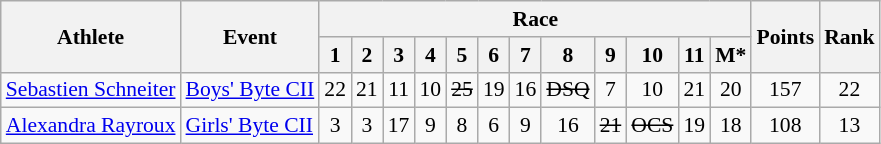<table class="wikitable" border="1" style="font-size:90%">
<tr>
<th rowspan=2>Athlete</th>
<th rowspan=2>Event</th>
<th colspan=12>Race</th>
<th rowspan=2>Points</th>
<th rowspan=2>Rank</th>
</tr>
<tr>
<th>1</th>
<th>2</th>
<th>3</th>
<th>4</th>
<th>5</th>
<th>6</th>
<th>7</th>
<th>8</th>
<th>9</th>
<th>10</th>
<th>11</th>
<th>M*</th>
</tr>
<tr>
<td><a href='#'>Sebastien Schneiter</a></td>
<td><a href='#'>Boys' Byte CII</a></td>
<td align=center>22</td>
<td align=center>21</td>
<td align=center>11</td>
<td align=center>10</td>
<td align=center><s>25</s></td>
<td align=center>19</td>
<td align=center>16</td>
<td align=center><s>DSQ</s></td>
<td align=center>7</td>
<td align=center>10</td>
<td align=center>21</td>
<td align=center>20</td>
<td align=center>157</td>
<td align=center>22</td>
</tr>
<tr>
<td><a href='#'>Alexandra Rayroux</a></td>
<td><a href='#'>Girls' Byte CII</a></td>
<td align=center>3</td>
<td align=center>3</td>
<td align=center>17</td>
<td align=center>9</td>
<td align=center>8</td>
<td align=center>6</td>
<td align=center>9</td>
<td align=center>16</td>
<td align=center><s>21</s></td>
<td align=center><s>OCS</s></td>
<td align=center>19</td>
<td align=center>18</td>
<td align=center>108</td>
<td align=center>13</td>
</tr>
</table>
